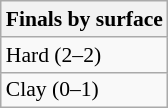<table class=wikitable style=font-size:90%>
<tr>
<th>Finals by surface</th>
</tr>
<tr>
<td>Hard (2–2)</td>
</tr>
<tr>
<td>Clay (0–1)</td>
</tr>
</table>
